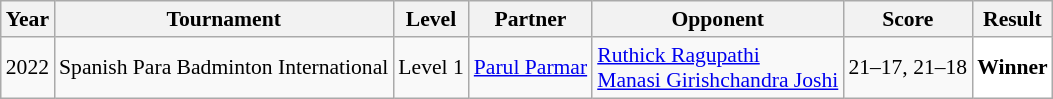<table class="sortable wikitable" style="font-size: 90%;">
<tr>
<th>Year</th>
<th>Tournament</th>
<th>Level</th>
<th>Partner</th>
<th>Opponent</th>
<th>Score</th>
<th>Result</th>
</tr>
<tr>
<td align="center">2022</td>
<td align="left">Spanish Para Badminton International</td>
<td align="left">Level 1</td>
<td> <a href='#'>Parul Parmar</a></td>
<td align="left"> <a href='#'>Ruthick Ragupathi</a><br> <a href='#'>Manasi Girishchandra Joshi</a></td>
<td align="left">21–17, 21–18</td>
<td style="text-align:left; background:white"> <strong>Winner</strong></td>
</tr>
</table>
